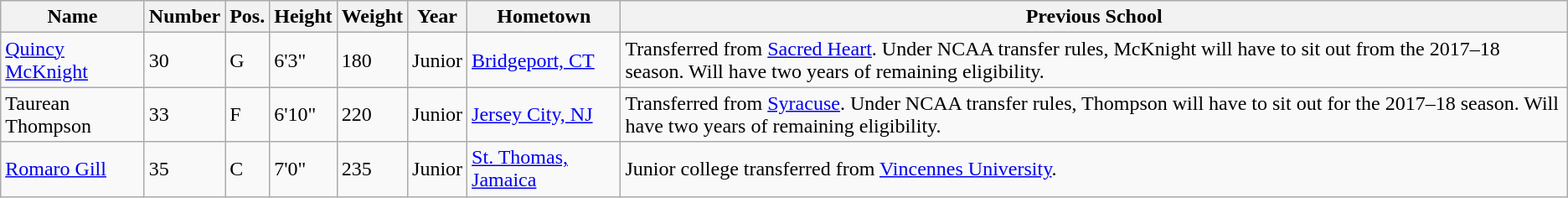<table class="wikitable sortable" border="1">
<tr>
<th>Name</th>
<th>Number</th>
<th>Pos.</th>
<th>Height</th>
<th>Weight</th>
<th>Year</th>
<th>Hometown</th>
<th class="unsortable">Previous School</th>
</tr>
<tr>
<td><a href='#'>Quincy McKnight</a></td>
<td>30</td>
<td>G</td>
<td>6'3"</td>
<td>180</td>
<td>Junior</td>
<td><a href='#'>Bridgeport, CT</a></td>
<td>Transferred from <a href='#'>Sacred Heart</a>. Under NCAA transfer rules, McKnight will have to sit out from the 2017–18 season. Will have two years of remaining eligibility.</td>
</tr>
<tr>
<td>Taurean Thompson</td>
<td>33</td>
<td>F</td>
<td>6'10"</td>
<td>220</td>
<td>Junior</td>
<td><a href='#'>Jersey City, NJ</a></td>
<td>Transferred from <a href='#'>Syracuse</a>. Under NCAA transfer rules, Thompson will have to sit out for the 2017–18 season. Will have two years of remaining eligibility.</td>
</tr>
<tr>
<td><a href='#'>Romaro Gill</a></td>
<td>35</td>
<td>C</td>
<td>7'0"</td>
<td>235</td>
<td>Junior</td>
<td><a href='#'>St. Thomas, Jamaica</a></td>
<td>Junior college transferred from <a href='#'>Vincennes University</a>.</td>
</tr>
</table>
